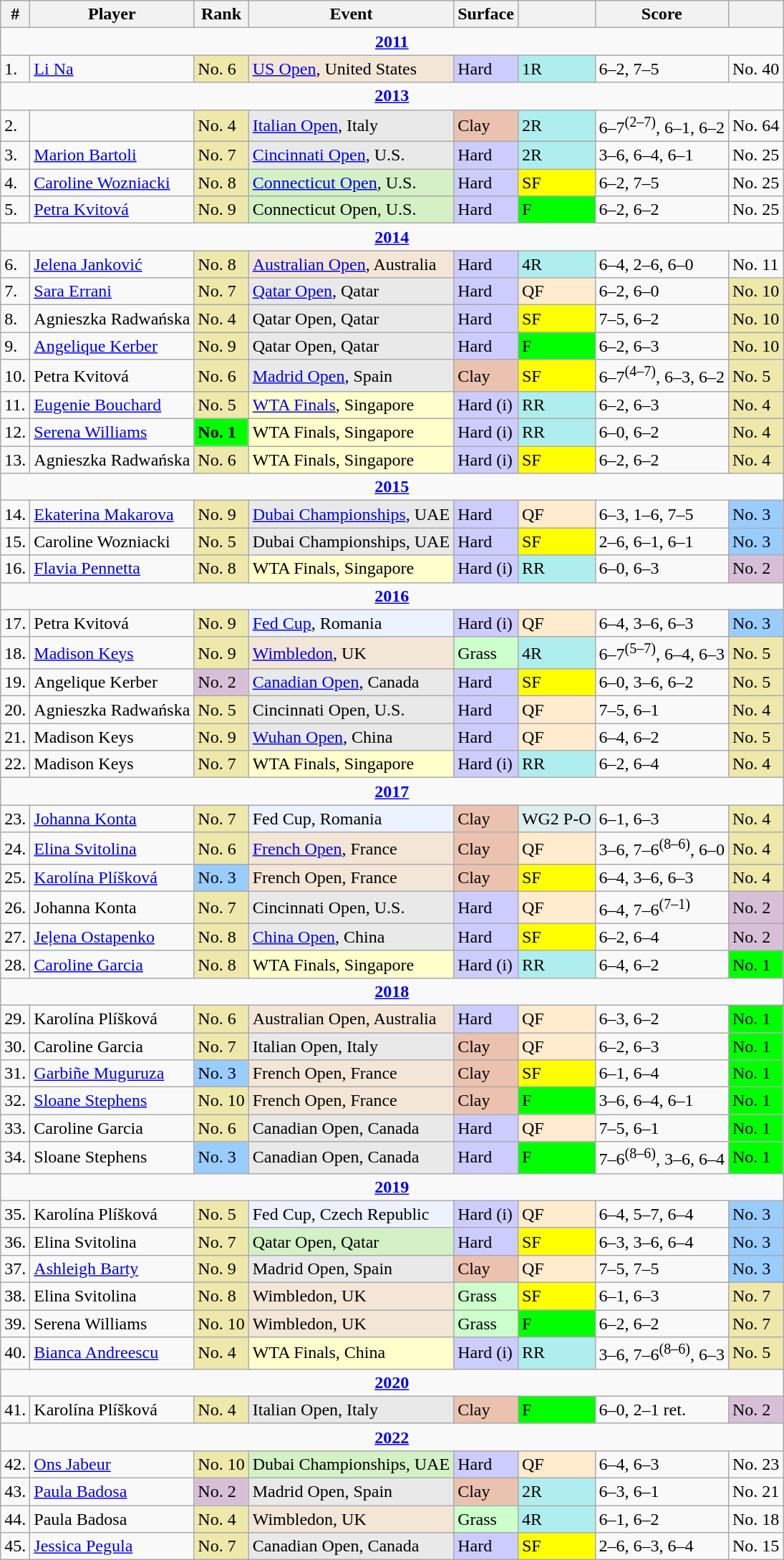<table class="wikitable sortable">
<tr>
<th>#</th>
<th>Player</th>
<th>Rank</th>
<th>Event</th>
<th>Surface</th>
<th></th>
<th>Score</th>
<th></th>
</tr>
<tr>
<td colspan=8 style=text-align:center><strong><a href='#'>2011</a></strong></td>
</tr>
<tr>
<td>1.</td>
<td> <a href='#'>Li Na</a></td>
<td style="background:#eee8aa;">No. 6</td>
<td style="background:#f3e6d7;"><a href='#'>US Open</a>, United States</td>
<td style="background:#ccf;">Hard</td>
<td style="background:#afeeee;">1R</td>
<td>6–2, 7–5</td>
<td>No. 40</td>
</tr>
<tr>
<td colspan=8 style=text-align:center><strong><a href='#'>2013</a></strong></td>
</tr>
<tr>
<td>2.</td>
<td></td>
<td style="background:#eee8aa;">No. 4</td>
<td style="background:#e9e9e9;"><a href='#'>Italian Open</a>, Italy</td>
<td style="background:#ebc2af;">Clay</td>
<td style="background:#afeeee;">2R</td>
<td>6–7<sup>(2–7)</sup>, 6–1, 6–2</td>
<td>No. 64</td>
</tr>
<tr>
<td>3.</td>
<td> <a href='#'>Marion Bartoli</a></td>
<td style="background:#eee8aa;">No. 7</td>
<td style="background:#e9e9e9;"><a href='#'>Cincinnati Open</a>,  U.S.</td>
<td style="background:#ccf;">Hard</td>
<td style="background:#afeeee;">2R</td>
<td>3–6, 6–4, 6–1</td>
<td>No. 25</td>
</tr>
<tr>
<td>4.</td>
<td> <a href='#'>Caroline Wozniacki</a></td>
<td style="background:#eee8aa;">No. 8</td>
<td style="background:#d4f1c5;"><a href='#'>Connecticut Open</a>,  U.S.</td>
<td style="background:#ccf;">Hard</td>
<td style="background:yellow;">SF</td>
<td>6–2, 7–5</td>
<td>No. 25</td>
</tr>
<tr>
<td>5.</td>
<td> <a href='#'>Petra Kvitová</a></td>
<td style="background:#eee8aa;">No. 9</td>
<td style="background:#d4f1c5;">Connecticut Open,  U.S.</td>
<td style="background:#ccf;">Hard</td>
<td style="background:Lime;">F</td>
<td>6–2, 6–2</td>
<td>No. 25</td>
</tr>
<tr>
<td colspan=8 style=text-align:center><strong><a href='#'>2014</a></strong></td>
</tr>
<tr>
<td>6.</td>
<td> <a href='#'>Jelena Janković</a></td>
<td style="background:#eee8aa;">No. 8</td>
<td style="background:#f3e6d7;"><a href='#'>Australian Open</a>, Australia</td>
<td style="background:#ccf;">Hard</td>
<td style="background:#afeeee;">4R</td>
<td>6–4, 2–6, 6–0</td>
<td>No. 11</td>
</tr>
<tr>
<td>7.</td>
<td> <a href='#'>Sara Errani</a></td>
<td style="background:#eee8aa;">No. 7</td>
<td style="background:#e9e9e9;"><a href='#'>Qatar Open</a>, Qatar</td>
<td style="background:#ccf;">Hard</td>
<td style="background:#ffebcd;">QF</td>
<td>6–2, 6–0</td>
<td style="background:#EEE8AA;">No. 10</td>
</tr>
<tr>
<td>8.</td>
<td> Agnieszka Radwańska</td>
<td style="background:#eee8aa;">No. 4</td>
<td style="background:#e9e9e9;">Qatar Open, Qatar</td>
<td style="background:#ccf;">Hard</td>
<td style="background:yellow;">SF</td>
<td>7–5, 6–2</td>
<td style="background:#EEE8AA;">No. 10</td>
</tr>
<tr>
<td>9.</td>
<td> <a href='#'>Angelique Kerber</a></td>
<td style="background:#eee8aa;">No. 9</td>
<td style="background:#e9e9e9;">Qatar Open, Qatar</td>
<td style="background:#ccf;">Hard</td>
<td style="background:Lime;">F</td>
<td>6–2, 6–3</td>
<td style="background:#EEE8AA;">No. 10</td>
</tr>
<tr>
<td>10.</td>
<td> Petra Kvitová</td>
<td style="background:#eee8aa;">No. 6</td>
<td style="background:#e9e9e9;"><a href='#'>Madrid Open</a>, Spain</td>
<td style="background:#ebc2af;">Clay</td>
<td style="background:yellow;">SF</td>
<td>6–7<sup>(4–7)</sup>, 6–3, 6–2</td>
<td style="background:#EEE8AA;">No. 5</td>
</tr>
<tr>
<td>11.</td>
<td> <a href='#'>Eugenie Bouchard</a></td>
<td style="background:#eee8aa;">No. 5</td>
<td style="background:#ffc;"><a href='#'>WTA Finals</a>, Singapore</td>
<td style="background:#ccf;">Hard (i)</td>
<td style="background:#afeeee;">RR</td>
<td>6–2, 6–3</td>
<td style="background:#EEE8AA;">No. 4</td>
</tr>
<tr>
<td>12.</td>
<td> <a href='#'>Serena Williams</a></td>
<td style="background:lime;"><strong>No. 1</strong></td>
<td style="background:#ffc;">WTA Finals, Singapore</td>
<td style="background:#ccf;">Hard (i)</td>
<td style="background:#afeeee;">RR</td>
<td>6–0, 6–2</td>
<td style="background:#EEE8AA;">No. 4</td>
</tr>
<tr>
<td>13.</td>
<td> Agnieszka Radwańska</td>
<td style="background:#eee8aa;">No. 6</td>
<td style="background:#ffc;">WTA Finals, Singapore</td>
<td style="background:#ccf;">Hard (i)</td>
<td style="background:yellow;">SF</td>
<td>6–2, 6–2</td>
<td style="background:#EEE8AA;">No. 4</td>
</tr>
<tr>
<td colspan=8 style=text-align:center><strong><a href='#'>2015</a></strong></td>
</tr>
<tr>
<td>14.</td>
<td> <a href='#'>Ekaterina Makarova</a></td>
<td style="background:#eee8aa;">No. 9</td>
<td style="background:#e9e9e9;"><a href='#'>Dubai Championships</a>, UAE</td>
<td style="background:#ccf;">Hard</td>
<td style="background:#ffebcd;">QF</td>
<td>6–3, 1–6, 7–5</td>
<td style="background:#9cf;">No. 3</td>
</tr>
<tr>
<td>15.</td>
<td> Caroline Wozniacki</td>
<td style="background:#eee8aa;">No. 5</td>
<td style="background:#e9e9e9;">Dubai Championships, UAE</td>
<td style="background:#ccf;">Hard</td>
<td style="background:yellow;">SF</td>
<td>2–6, 6–1, 6–1</td>
<td style="background:#9cf;">No. 3</td>
</tr>
<tr>
<td>16.</td>
<td> <a href='#'>Flavia Pennetta</a></td>
<td style="background:#eee8aa;">No. 8</td>
<td style="background:#ffc;">WTA Finals, Singapore</td>
<td style="background:#ccf;">Hard (i)</td>
<td style="background:#afeeee;">RR</td>
<td>6–0, 6–3</td>
<td style="background:thistle;">No. 2</td>
</tr>
<tr>
<td colspan=8 style=text-align:center><strong><a href='#'>2016</a></strong></td>
</tr>
<tr>
<td>17.</td>
<td> Petra Kvitová</td>
<td style="background:#eee8aa;">No. 9</td>
<td style="background:#ecf2ff;"><a href='#'>Fed Cup</a>, Romania</td>
<td style="background:#ccf;">Hard (i)</td>
<td style="background:#ffebcd;">QF</td>
<td>6–4, 3–6, 6–3</td>
<td style="background:#9cf;">No. 3</td>
</tr>
<tr>
<td>18.</td>
<td> <a href='#'>Madison Keys</a></td>
<td style="background:#eee8aa;">No. 9</td>
<td style="background:#f3e6d7;"><a href='#'>Wimbledon</a>, UK</td>
<td style="background:#cfc;">Grass</td>
<td style="background:#afeeee;">4R</td>
<td>6–7<sup>(5–7)</sup>, 6–4, 6–3</td>
<td style="background:#eee8aa;">No. 5</td>
</tr>
<tr>
<td>19.</td>
<td> Angelique Kerber</td>
<td style="background:thistle;">No. 2</td>
<td style="background:#e9e9e9;"><a href='#'>Canadian Open</a>, Canada</td>
<td style="background:#ccf;">Hard</td>
<td style="background:yellow;">SF</td>
<td>6–0, 3–6, 6–2</td>
<td style="background:#eee8aa;">No. 5</td>
</tr>
<tr>
<td>20.</td>
<td> Agnieszka Radwańska</td>
<td style="background:#eee8aa;">No. 5</td>
<td style="background:#e9e9e9;">Cincinnati Open,  U.S.</td>
<td style="background:#ccf;">Hard</td>
<td style="background:#ffebcd;">QF</td>
<td>7–5, 6–1</td>
<td style="background:#eee8aa;">No. 4</td>
</tr>
<tr>
<td>21.</td>
<td> Madison Keys</td>
<td style="background:#eee8aa;">No. 9</td>
<td style="background:#e9e9e9;"><a href='#'>Wuhan Open</a>, China</td>
<td style="background:#ccf;">Hard</td>
<td style="background:#ffebcd;">QF</td>
<td>6–4, 6–2</td>
<td style="background:#eee8aa;">No. 5</td>
</tr>
<tr>
<td>22.</td>
<td> Madison Keys</td>
<td style="background:#eee8aa;">No. 7</td>
<td style="background:#ffc;">WTA Finals, Singapore</td>
<td style="background:#ccf;">Hard (i)</td>
<td style="background:#afeeee;">RR</td>
<td>6–2, 6–4</td>
<td style="background:#eee8aa;">No. 4</td>
</tr>
<tr>
<td colspan=8 style=text-align:center><strong><a href='#'>2017</a></strong></td>
</tr>
<tr>
<td>23.</td>
<td> <a href='#'>Johanna Konta</a></td>
<td style="background:#eee8aa;">No. 7</td>
<td style="background:#ecf2ff;">Fed Cup, Romania</td>
<td style="background:#ebc2af;">Clay</td>
<td style="background:#deeeee;">WG2 P-O</td>
<td>6–1, 6–3</td>
<td style="background:#EEE8AA;">No. 4</td>
</tr>
<tr>
<td>24.</td>
<td> <a href='#'>Elina Svitolina</a></td>
<td style="background:#eee8aa;">No. 6</td>
<td style="background:#f3e6d7;"><a href='#'>French Open</a>, France</td>
<td style="background:#ebc2af;">Clay</td>
<td style="background:#ffebcd;">QF</td>
<td>3–6, 7–6<sup>(8–6)</sup>, 6–0</td>
<td style="background:#EEE8AA;">No. 4</td>
</tr>
<tr>
<td>25.</td>
<td> <a href='#'>Karolína Plíšková</a></td>
<td style="background:#9cf;">No. 3</td>
<td style="background:#f3e6d7;">French Open, France</td>
<td style="background:#ebc2af;">Clay</td>
<td style="background:yellow;">SF</td>
<td>6–4, 3–6, 6–3</td>
<td style="background:#EEE8AA;">No. 4</td>
</tr>
<tr>
<td>26.</td>
<td> Johanna Konta</td>
<td style="background:#eee8aa;">No. 7</td>
<td style="background:#e9e9e9;">Cincinnati Open,  U.S.</td>
<td style="background:#ccf;">Hard</td>
<td style="background:#ffebcd;">QF</td>
<td>6–4, 7–6<sup>(7–1)</sup></td>
<td style="background:thistle;">No. 2</td>
</tr>
<tr>
<td>27.</td>
<td> <a href='#'>Jeļena Ostapenko</a></td>
<td style="background:#eee8aa;">No. 8</td>
<td style="background:#e9e9e9;"><a href='#'>China Open</a>, China</td>
<td style="background:#ccf;">Hard</td>
<td style="background:yellow;">SF</td>
<td>6–2, 6–4</td>
<td style="background:thistle;">No. 2</td>
</tr>
<tr>
<td>28.</td>
<td> <a href='#'>Caroline Garcia</a></td>
<td style="background:#eee8aa;">No. 8</td>
<td style="background:#ffc;">WTA Finals, Singapore</td>
<td style="background:#ccf;">Hard (i)</td>
<td style="background:#afeeee;">RR</td>
<td>6–4, 6–2</td>
<td style="background:lime;">No. 1</td>
</tr>
<tr>
<td colspan=8 style=text-align:center><strong><a href='#'>2018</a></strong></td>
</tr>
<tr>
<td>29.</td>
<td> Karolína Plíšková</td>
<td style="background:#eee8aa;">No. 6</td>
<td style="background:#f3e6d7;">Australian Open, Australia</td>
<td style="background:#ccf;">Hard</td>
<td style="background:#ffebcd;">QF</td>
<td>6–3, 6–2</td>
<td style="background:lime;">No. 1</td>
</tr>
<tr>
<td>30.</td>
<td> Caroline Garcia</td>
<td style="background:#eee8aa;">No. 7</td>
<td style="background:#e9e9e9;">Italian Open, Italy</td>
<td style="background:#ebc2af;">Clay</td>
<td style="background:#ffebcd;">QF</td>
<td>6–2, 6–3</td>
<td style="background:lime;">No. 1</td>
</tr>
<tr>
<td>31.</td>
<td> <a href='#'>Garbiñe Muguruza</a></td>
<td style="background:#9cf;">No. 3</td>
<td style="background:#f3e6d7;">French Open, France</td>
<td style="background:#ebc2af;">Clay</td>
<td style="background:yellow;">SF</td>
<td>6–1, 6–4</td>
<td style="background:lime;">No. 1</td>
</tr>
<tr>
<td>32.</td>
<td> <a href='#'>Sloane Stephens</a></td>
<td style="background:#eee8aa;">No. 10</td>
<td style="background:#f3e6d7;">French Open, France</td>
<td style="background:#ebc2af;">Clay</td>
<td style="background:lime;">F</td>
<td>3–6, 6–4, 6–1</td>
<td style="background:lime;">No. 1</td>
</tr>
<tr>
<td>33.</td>
<td> Caroline Garcia</td>
<td style="background:#eee8aa;">No. 6</td>
<td style="background:#e9e9e9;">Canadian Open, Canada</td>
<td style="background:#ccf;">Hard</td>
<td style="background:#ffebcd;">QF</td>
<td>7–5, 6–1</td>
<td style="background:lime;">No. 1</td>
</tr>
<tr>
<td>34.</td>
<td> Sloane Stephens</td>
<td style="background:#9cf;">No. 3</td>
<td style="background:#e9e9e9;">Canadian Open, Canada</td>
<td style="background:#ccf;">Hard</td>
<td style="background:lime;">F</td>
<td>7–6<sup>(8–6)</sup>, 3–6, 6–4</td>
<td style="background:lime;">No. 1</td>
</tr>
<tr>
<td colspan=8 style=text-align:center><strong><a href='#'>2019</a></strong></td>
</tr>
<tr>
<td>35.</td>
<td> Karolína Plíšková</td>
<td style="background:#eee8aa;">No. 5</td>
<td style="background:#ecf2ff;">Fed Cup, Czech Republic</td>
<td style="background:#ccf;">Hard (i)</td>
<td style="background:#ffebcd;">QF</td>
<td>6–4, 5–7, 6–4</td>
<td style="background:#9cf;">No. 3</td>
</tr>
<tr>
<td>36.</td>
<td> Elina Svitolina</td>
<td style="background:#eee8aa;">No. 7</td>
<td style="background:#d4f1c5;">Qatar Open, Qatar</td>
<td style="background:#ccf;">Hard</td>
<td style="background:yellow;">SF</td>
<td>6–3, 3–6, 6–4</td>
<td style="background:#9cf;">No. 3</td>
</tr>
<tr>
<td>37.</td>
<td> <a href='#'>Ashleigh Barty</a></td>
<td style="background:#eee8aa;">No. 9</td>
<td style="background:#e9e9e9;">Madrid Open, Spain</td>
<td style="background:#ebc2af;">Clay</td>
<td style="background:#ffebcd;">QF</td>
<td>7–5, 7–5</td>
<td style="background:#9cf;">No. 3</td>
</tr>
<tr>
<td>38.</td>
<td> Elina Svitolina</td>
<td style="background:#eee8aa;">No. 8</td>
<td style="background:#f3e6d7;">Wimbledon, UK</td>
<td style="background:#cfc;">Grass</td>
<td style="background:yellow;">SF</td>
<td>6–1, 6–3</td>
<td style="background:#eee8aa;">No. 7</td>
</tr>
<tr>
<td>39.</td>
<td> Serena Williams</td>
<td style="background:#eee8aa;">No. 10</td>
<td style="background:#f3e6d7;">Wimbledon, UK</td>
<td style="background:#cfc;">Grass</td>
<td style="background:lime;">F</td>
<td>6–2, 6–2</td>
<td style="background:#eee8aa;">No. 7</td>
</tr>
<tr>
<td>40.</td>
<td> <a href='#'>Bianca Andreescu</a></td>
<td bgcolor=eee8aa>No. 4</td>
<td bgcolor=ffffcc>WTA Finals, China</td>
<td bgcolor=ccccff>Hard (i)</td>
<td bgcolor=afeeee>RR</td>
<td>3–6, 7–6<sup>(8–6)</sup>, 6–3</td>
<td bgcolor=eee8aa>No. 5</td>
</tr>
<tr>
<td colspan=8 style=text-align:center><strong><a href='#'>2020</a></strong></td>
</tr>
<tr>
<td>41.</td>
<td> Karolína Plíšková</td>
<td style="background:#eee8aa;">No. 4</td>
<td style="background:#e9e9e9;">Italian Open, Italy</td>
<td style="background:#ebc2af;">Clay</td>
<td style="background:Lime;">F</td>
<td>6–0, 2–1 ret.</td>
<td style="background:thistle;">No. 2</td>
</tr>
<tr>
<td colspan=8 style=text-align:center><strong><a href='#'>2022</a></strong></td>
</tr>
<tr>
<td>42.</td>
<td> <a href='#'>Ons Jabeur</a></td>
<td style="background:#eee8aa;">No. 10</td>
<td style="background:#d4f1c5;">Dubai Championships, UAE</td>
<td style="background:#ccf;">Hard</td>
<td style="background:#ffebcd;">QF</td>
<td>6–4, 6–3</td>
<td>No. 23</td>
</tr>
<tr>
<td>43.</td>
<td> <a href='#'>Paula Badosa</a></td>
<td style="background:thistle;">No. 2</td>
<td style="background:#e9e9e9;">Madrid Open, Spain</td>
<td style="background:#ebc2af;">Clay</td>
<td style="background:#afeeee;">2R</td>
<td>6–3, 6–1</td>
<td>No. 21</td>
</tr>
<tr>
<td>44.</td>
<td> Paula Badosa</td>
<td style="background:#eee8aa;">No. 4</td>
<td style="background:#f3e6d7;">Wimbledon, UK</td>
<td style="background:#cfc;">Grass</td>
<td style="background:#afeeee;">4R</td>
<td>6–1, 6–2</td>
<td>No. 18</td>
</tr>
<tr>
<td>45.</td>
<td> <a href='#'>Jessica Pegula</a></td>
<td style="background:#eee8aa;">No. 7</td>
<td style="background:#e9e9e9;">Canadian Open, Canada</td>
<td style="background:#ccf;">Hard</td>
<td style="background:yellow;">SF</td>
<td>2–6, 6–3, 6–4</td>
<td>No. 15</td>
</tr>
</table>
